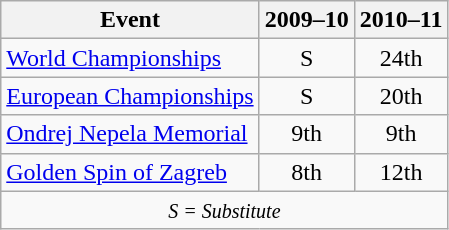<table class="wikitable">
<tr>
<th>Event</th>
<th>2009–10</th>
<th>2010–11</th>
</tr>
<tr>
<td><a href='#'>World Championships</a></td>
<td align="center">S</td>
<td align="center">24th</td>
</tr>
<tr>
<td><a href='#'>European Championships</a></td>
<td align="center">S</td>
<td align="center">20th</td>
</tr>
<tr>
<td><a href='#'>Ondrej Nepela Memorial</a></td>
<td align="center">9th</td>
<td align="center">9th</td>
</tr>
<tr>
<td><a href='#'>Golden Spin of Zagreb</a></td>
<td align="center">8th</td>
<td align="center">12th</td>
</tr>
<tr>
<td colspan="3" align="center"><small><em>S = Substitute</em></small></td>
</tr>
</table>
